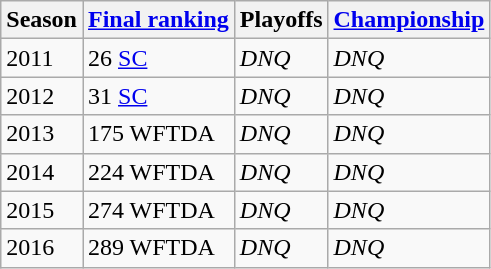<table class="wikitable sortable">
<tr>
<th>Season</th>
<th><a href='#'>Final ranking</a></th>
<th>Playoffs</th>
<th><a href='#'>Championship</a></th>
</tr>
<tr>
<td>2011</td>
<td>26 <a href='#'>SC</a></td>
<td><em>DNQ</em></td>
<td><em>DNQ</em></td>
</tr>
<tr>
<td>2012</td>
<td>31 <a href='#'>SC</a></td>
<td><em>DNQ</em></td>
<td><em>DNQ</em></td>
</tr>
<tr>
<td>2013</td>
<td>175 WFTDA</td>
<td><em>DNQ</em></td>
<td><em>DNQ</em></td>
</tr>
<tr>
<td>2014</td>
<td>224 WFTDA</td>
<td><em>DNQ</em></td>
<td><em>DNQ</em></td>
</tr>
<tr>
<td>2015</td>
<td>274 WFTDA</td>
<td><em>DNQ</em></td>
<td><em>DNQ</em></td>
</tr>
<tr>
<td>2016</td>
<td>289 WFTDA</td>
<td><em>DNQ</em></td>
<td><em>DNQ</em></td>
</tr>
</table>
